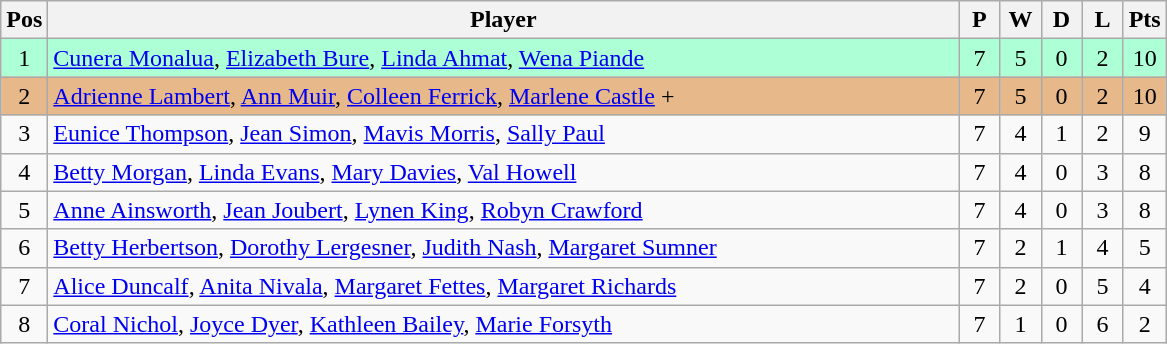<table class="wikitable" style="font-size: 100%">
<tr>
<th width=20>Pos</th>
<th width=600>Player</th>
<th width=20>P</th>
<th width=20>W</th>
<th width=20>D</th>
<th width=20>L</th>
<th width=20>Pts</th>
</tr>
<tr align=center style="background: #ADFFD6;">
<td>1</td>
<td align="left"> <a href='#'>Cunera Monalua</a>, <a href='#'>Elizabeth Bure</a>, <a href='#'>Linda Ahmat</a>, <a href='#'>Wena Piande</a></td>
<td>7</td>
<td>5</td>
<td>0</td>
<td>2</td>
<td>10</td>
</tr>
<tr align=center style="background: #E6B88A;">
<td>2</td>
<td align="left"> <a href='#'>Adrienne Lambert</a>, <a href='#'>Ann Muir</a>, <a href='#'>Colleen Ferrick</a>, <a href='#'>Marlene Castle</a>  +</td>
<td>7</td>
<td>5</td>
<td>0</td>
<td>2</td>
<td>10</td>
</tr>
<tr align=center>
<td>3</td>
<td align="left"> <a href='#'>Eunice Thompson</a>, <a href='#'>Jean Simon</a>, <a href='#'>Mavis Morris</a>, <a href='#'>Sally Paul</a></td>
<td>7</td>
<td>4</td>
<td>1</td>
<td>2</td>
<td>9</td>
</tr>
<tr align=center>
<td>4</td>
<td align="left"> <a href='#'>Betty Morgan</a>, <a href='#'>Linda Evans</a>, <a href='#'>Mary Davies</a>, <a href='#'>Val Howell</a></td>
<td>7</td>
<td>4</td>
<td>0</td>
<td>3</td>
<td>8</td>
</tr>
<tr align=center>
<td>5</td>
<td align="left"> <a href='#'>Anne Ainsworth</a>, <a href='#'>Jean Joubert</a>, <a href='#'>Lynen King</a>, <a href='#'>Robyn Crawford</a></td>
<td>7</td>
<td>4</td>
<td>0</td>
<td>3</td>
<td>8</td>
</tr>
<tr align=center>
<td>6</td>
<td align="left"> <a href='#'>Betty Herbertson</a>, <a href='#'>Dorothy Lergesner</a>, <a href='#'>Judith Nash</a>, <a href='#'>Margaret Sumner</a></td>
<td>7</td>
<td>2</td>
<td>1</td>
<td>4</td>
<td>5</td>
</tr>
<tr align=center>
<td>7</td>
<td align="left"> <a href='#'>Alice Duncalf</a>, <a href='#'>Anita Nivala</a>, <a href='#'>Margaret Fettes</a>, <a href='#'>Margaret Richards</a></td>
<td>7</td>
<td>2</td>
<td>0</td>
<td>5</td>
<td>4</td>
</tr>
<tr align=center>
<td>8</td>
<td align="left"> <a href='#'>Coral Nichol</a>, <a href='#'>Joyce Dyer</a>, <a href='#'>Kathleen Bailey</a>, <a href='#'>Marie Forsyth</a></td>
<td>7</td>
<td>1</td>
<td>0</td>
<td>6</td>
<td>2</td>
</tr>
</table>
